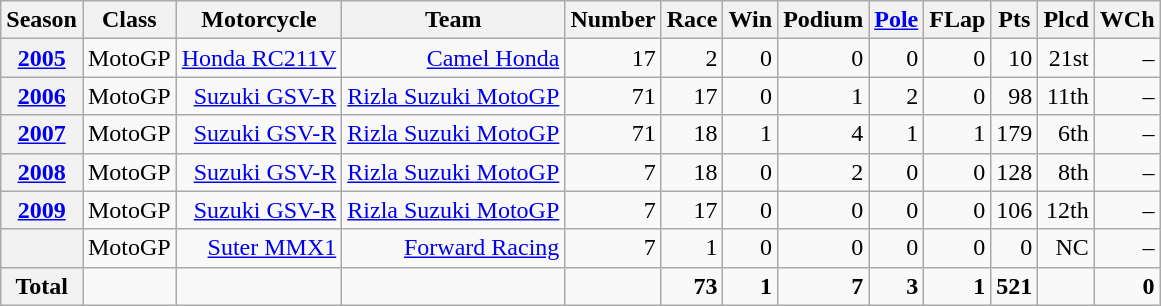<table class="wikitable">
<tr>
<th>Season</th>
<th>Class</th>
<th>Motorcycle</th>
<th>Team</th>
<th>Number</th>
<th>Race</th>
<th>Win</th>
<th>Podium</th>
<th><a href='#'>Pole</a></th>
<th>FLap</th>
<th>Pts</th>
<th>Plcd</th>
<th>WCh</th>
</tr>
<tr align="right">
<th><a href='#'>2005</a></th>
<td>MotoGP</td>
<td><a href='#'>Honda RC211V</a></td>
<td><a href='#'>Camel Honda</a></td>
<td>17</td>
<td>2</td>
<td>0</td>
<td>0</td>
<td>0</td>
<td>0</td>
<td>10</td>
<td>21st</td>
<td>–</td>
</tr>
<tr align="right">
<th><a href='#'>2006</a></th>
<td>MotoGP</td>
<td><a href='#'>Suzuki GSV-R</a></td>
<td><a href='#'>Rizla Suzuki MotoGP</a></td>
<td>71</td>
<td>17</td>
<td>0</td>
<td>1</td>
<td>2</td>
<td>0</td>
<td>98</td>
<td>11th</td>
<td>–</td>
</tr>
<tr align="right">
<th><a href='#'>2007</a></th>
<td>MotoGP</td>
<td><a href='#'>Suzuki GSV-R</a></td>
<td><a href='#'>Rizla Suzuki MotoGP</a></td>
<td>71</td>
<td>18</td>
<td>1</td>
<td>4</td>
<td>1</td>
<td>1</td>
<td>179</td>
<td>6th</td>
<td>–</td>
</tr>
<tr align="right">
<th><a href='#'>2008</a></th>
<td>MotoGP</td>
<td><a href='#'>Suzuki GSV-R</a></td>
<td><a href='#'>Rizla Suzuki MotoGP</a></td>
<td>7</td>
<td>18</td>
<td>0</td>
<td>2</td>
<td>0</td>
<td>0</td>
<td>128</td>
<td>8th</td>
<td>–</td>
</tr>
<tr align="right">
<th><a href='#'>2009</a></th>
<td>MotoGP</td>
<td><a href='#'>Suzuki GSV-R</a></td>
<td><a href='#'>Rizla Suzuki MotoGP</a></td>
<td>7</td>
<td>17</td>
<td>0</td>
<td>0</td>
<td>0</td>
<td>0</td>
<td>106</td>
<td>12th</td>
<td>–</td>
</tr>
<tr align="right">
<th></th>
<td>MotoGP</td>
<td><a href='#'>Suter MMX1</a></td>
<td><a href='#'>Forward Racing</a></td>
<td>7</td>
<td>1</td>
<td>0</td>
<td>0</td>
<td>0</td>
<td>0</td>
<td>0</td>
<td>NC</td>
<td>–</td>
</tr>
<tr align="right">
<th>Total</th>
<td></td>
<td></td>
<td></td>
<td></td>
<td><strong>73</strong></td>
<td><strong>1</strong></td>
<td><strong>7</strong></td>
<td><strong>3</strong></td>
<td><strong>1</strong></td>
<td><strong>521</strong></td>
<td></td>
<td><strong>0</strong></td>
</tr>
</table>
